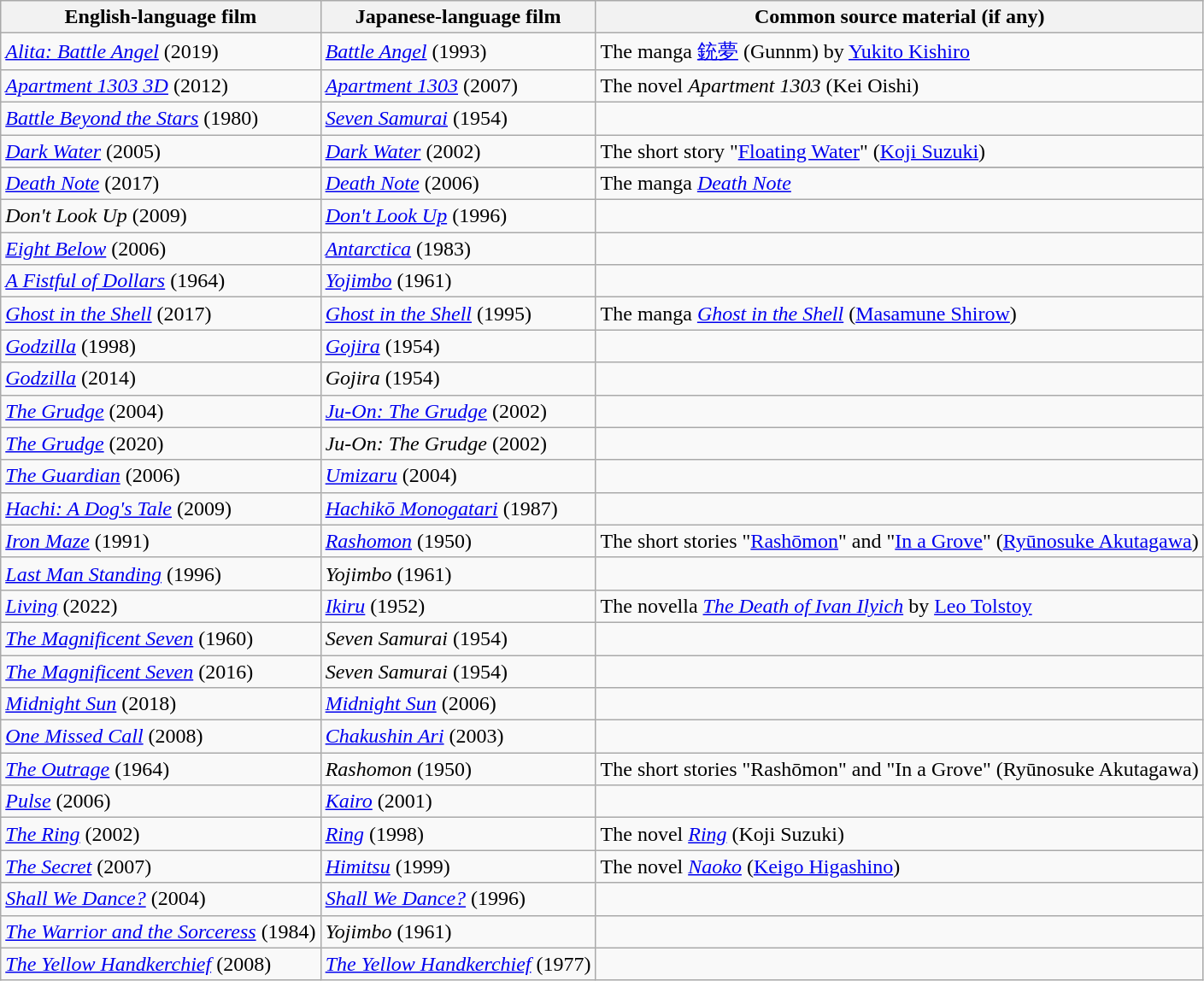<table class="wikitable">
<tr>
<th>English-language film</th>
<th>Japanese-language film</th>
<th>Common source material (if any)</th>
</tr>
<tr>
<td><em><a href='#'>Alita: Battle Angel</a></em> (2019)</td>
<td><em><a href='#'>Battle Angel</a></em> (1993)</td>
<td>The manga  <a href='#'>銃夢</a> (Gunnm) by <a href='#'>Yukito Kishiro</a></td>
</tr>
<tr>
<td><em><a href='#'>Apartment 1303 3D</a></em> (2012)</td>
<td><em><a href='#'>Apartment 1303</a></em> (2007)</td>
<td>The novel <em>Apartment 1303</em> (Kei Oishi)</td>
</tr>
<tr>
<td><em><a href='#'>Battle Beyond the Stars</a></em> (1980)</td>
<td><em><a href='#'>Seven Samurai</a></em> (1954)</td>
<td></td>
</tr>
<tr>
<td><em><a href='#'>Dark Water</a></em> (2005)</td>
<td><em><a href='#'>Dark Water</a></em> (2002)</td>
<td>The short story "<a href='#'>Floating Water</a>" (<a href='#'>Koji Suzuki</a>)</td>
</tr>
<tr>
</tr>
<tr>
<td><em><a href='#'>Death Note</a></em> (2017)</td>
<td><em><a href='#'>Death Note</a></em> (2006)</td>
<td>The manga <em><a href='#'>Death Note</a></em></td>
</tr>
<tr>
<td><em>Don't Look Up</em> (2009)</td>
<td><em><a href='#'>Don't Look Up</a></em> (1996)</td>
<td></td>
</tr>
<tr>
<td><em><a href='#'>Eight Below</a></em> (2006)</td>
<td><em><a href='#'>Antarctica</a></em> (1983)</td>
<td></td>
</tr>
<tr>
<td><em><a href='#'>A Fistful of Dollars</a></em> (1964)</td>
<td><em><a href='#'>Yojimbo</a></em> (1961)</td>
<td></td>
</tr>
<tr>
<td><em><a href='#'>Ghost in the Shell</a></em> (2017)</td>
<td><em><a href='#'>Ghost in the Shell</a></em> (1995)</td>
<td>The manga <em><a href='#'>Ghost in the Shell</a></em> (<a href='#'>Masamune Shirow</a>)</td>
</tr>
<tr>
<td><em><a href='#'>Godzilla</a></em> (1998)</td>
<td><em><a href='#'>Gojira</a></em> (1954)</td>
<td></td>
</tr>
<tr>
<td><em><a href='#'>Godzilla</a></em> (2014)</td>
<td><em>Gojira</em> (1954)</td>
<td></td>
</tr>
<tr>
<td><em><a href='#'>The Grudge</a></em> (2004)</td>
<td><em><a href='#'>Ju-On: The Grudge</a></em> (2002)</td>
<td></td>
</tr>
<tr>
<td><em><a href='#'>The Grudge</a></em> (2020)</td>
<td><em>Ju-On: The Grudge</em> (2002)</td>
<td></td>
</tr>
<tr>
<td><em><a href='#'>The Guardian</a></em> (2006)</td>
<td><em><a href='#'>Umizaru</a></em> (2004)</td>
<td></td>
</tr>
<tr>
<td><em><a href='#'>Hachi: A Dog's Tale</a></em> (2009)</td>
<td><em><a href='#'>Hachikō Monogatari</a></em> (1987)</td>
<td></td>
</tr>
<tr>
<td><em><a href='#'>Iron Maze</a></em> (1991)</td>
<td><em><a href='#'>Rashomon</a></em> (1950)</td>
<td>The short stories "<a href='#'>Rashōmon</a>" and "<a href='#'>In a Grove</a>" (<a href='#'>Ryūnosuke Akutagawa</a>)</td>
</tr>
<tr>
<td><em><a href='#'>Last Man Standing</a></em> (1996)</td>
<td><em>Yojimbo</em> (1961)</td>
<td></td>
</tr>
<tr>
<td><em><a href='#'>Living</a></em> (2022)</td>
<td><em><a href='#'>Ikiru</a></em> (1952)</td>
<td>The novella <em><a href='#'>The Death of Ivan Ilyich</a></em> by <a href='#'>Leo Tolstoy</a></td>
</tr>
<tr>
<td><em><a href='#'>The Magnificent Seven</a></em> (1960)</td>
<td><em>Seven Samurai</em> (1954)</td>
<td></td>
</tr>
<tr>
<td><em><a href='#'>The Magnificent Seven</a></em> (2016)</td>
<td><em>Seven Samurai</em> (1954)</td>
</tr>
<tr>
<td><em><a href='#'>Midnight Sun</a></em> (2018)</td>
<td><em><a href='#'>Midnight Sun</a></em> (2006)</td>
<td></td>
</tr>
<tr>
<td><em><a href='#'>One Missed Call</a></em> (2008)</td>
<td><em><a href='#'>Chakushin Ari</a></em> (2003)</td>
<td></td>
</tr>
<tr>
<td><em><a href='#'>The Outrage</a></em> (1964)</td>
<td><em>Rashomon</em> (1950)</td>
<td>The short stories "Rashōmon" and "In a Grove" (Ryūnosuke Akutagawa)</td>
</tr>
<tr>
<td><em><a href='#'>Pulse</a></em> (2006)</td>
<td><em><a href='#'>Kairo</a></em> (2001)</td>
<td></td>
</tr>
<tr>
<td><em><a href='#'>The Ring</a></em> (2002)</td>
<td><em><a href='#'>Ring</a></em> (1998)</td>
<td>The novel <em><a href='#'>Ring</a></em> (Koji Suzuki)</td>
</tr>
<tr>
<td><em><a href='#'>The Secret</a></em> (2007)</td>
<td><em><a href='#'>Himitsu</a></em> (1999)</td>
<td>The novel <em><a href='#'>Naoko</a></em> (<a href='#'>Keigo Higashino</a>)</td>
</tr>
<tr>
<td><em><a href='#'>Shall We Dance?</a></em> (2004)</td>
<td><em><a href='#'>Shall We Dance?</a></em> (1996)</td>
<td></td>
</tr>
<tr>
<td><em><a href='#'>The Warrior and the Sorceress</a></em> (1984)</td>
<td><em>Yojimbo</em> (1961)</td>
<td></td>
</tr>
<tr>
<td><em><a href='#'>The Yellow Handkerchief</a></em> (2008)</td>
<td><em><a href='#'>The Yellow Handkerchief</a></em> (1977)</td>
<td></td>
</tr>
</table>
